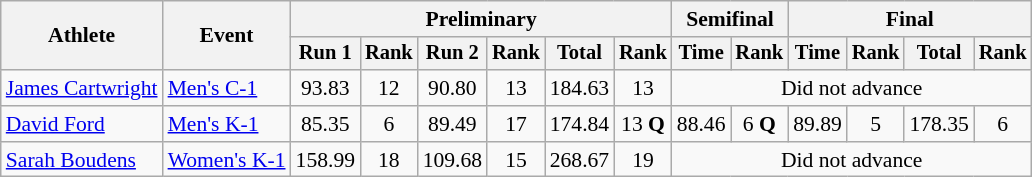<table class="wikitable" style="font-size:90%">
<tr>
<th rowspan="2">Athlete</th>
<th rowspan="2">Event</th>
<th colspan="6">Preliminary</th>
<th colspan="2">Semifinal</th>
<th colspan="4">Final</th>
</tr>
<tr style="font-size:95%">
<th>Run 1</th>
<th>Rank</th>
<th>Run 2</th>
<th>Rank</th>
<th>Total</th>
<th>Rank</th>
<th>Time</th>
<th>Rank</th>
<th>Time</th>
<th>Rank</th>
<th>Total</th>
<th>Rank</th>
</tr>
<tr align=center>
<td align=left><a href='#'>James Cartwright</a></td>
<td align=left><a href='#'>Men's C-1</a></td>
<td>93.83</td>
<td>12</td>
<td>90.80</td>
<td>13</td>
<td>184.63</td>
<td>13</td>
<td colspan=6>Did not advance</td>
</tr>
<tr align=center>
<td align=left><a href='#'>David Ford</a></td>
<td align=left><a href='#'>Men's K-1</a></td>
<td>85.35</td>
<td>6</td>
<td>89.49</td>
<td>17</td>
<td>174.84</td>
<td>13 <strong>Q</strong></td>
<td>88.46</td>
<td>6 <strong>Q</strong></td>
<td>89.89</td>
<td>5</td>
<td>178.35</td>
<td>6</td>
</tr>
<tr align=center>
<td align=left><a href='#'>Sarah Boudens</a></td>
<td align=left><a href='#'>Women's K-1</a></td>
<td>158.99</td>
<td>18</td>
<td>109.68</td>
<td>15</td>
<td>268.67</td>
<td>19</td>
<td colspan=6>Did not advance</td>
</tr>
</table>
